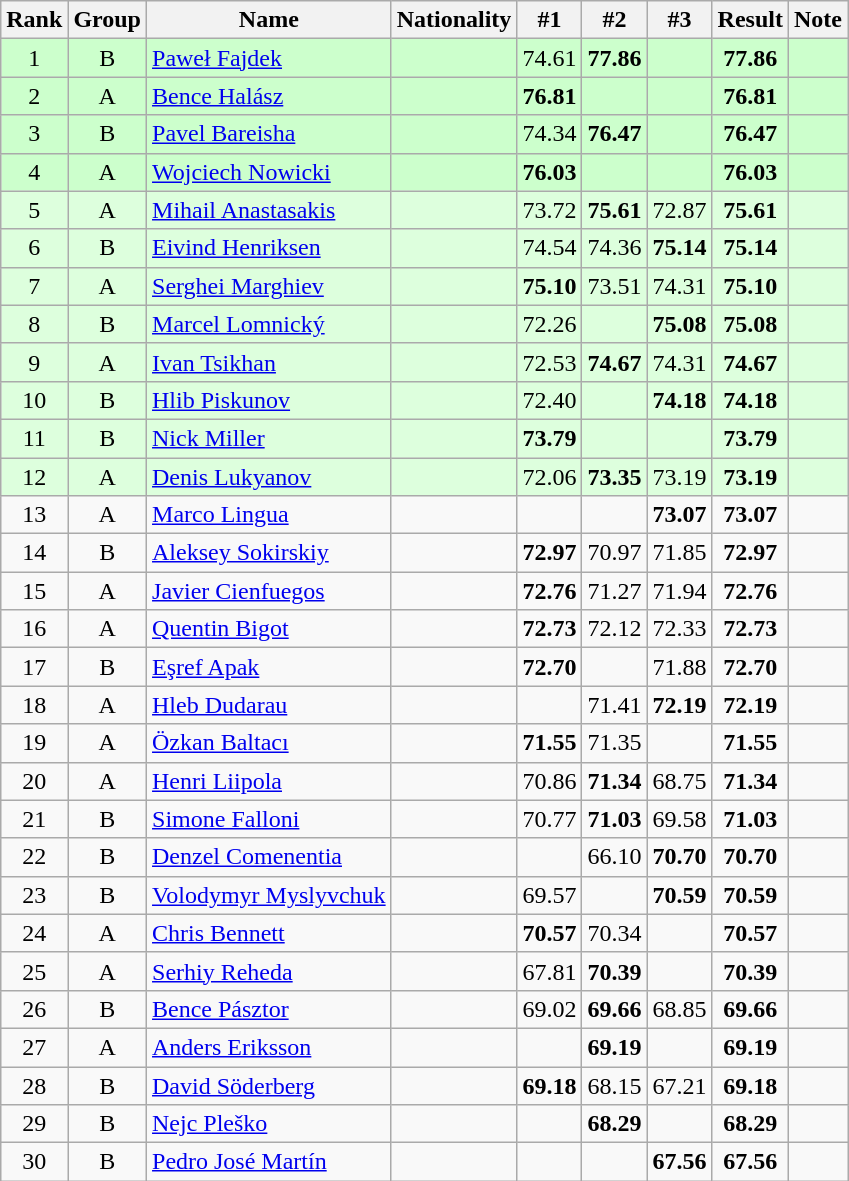<table class="wikitable sortable" style="text-align:center">
<tr>
<th>Rank</th>
<th>Group</th>
<th>Name</th>
<th>Nationality</th>
<th>#1</th>
<th>#2</th>
<th>#3</th>
<th>Result</th>
<th>Note</th>
</tr>
<tr bgcolor=ccffcc>
<td>1</td>
<td>B</td>
<td align=left><a href='#'>Paweł Fajdek</a></td>
<td align=left></td>
<td>74.61</td>
<td><strong>77.86</strong></td>
<td></td>
<td><strong>77.86</strong></td>
<td></td>
</tr>
<tr bgcolor=ccffcc>
<td>2</td>
<td>A</td>
<td align=left><a href='#'>Bence Halász</a></td>
<td align=left></td>
<td><strong>76.81</strong></td>
<td></td>
<td></td>
<td><strong>76.81</strong></td>
<td></td>
</tr>
<tr bgcolor=ccffcc>
<td>3</td>
<td>B</td>
<td align=left><a href='#'>Pavel Bareisha</a></td>
<td align=left></td>
<td>74.34</td>
<td><strong>76.47</strong></td>
<td></td>
<td><strong>76.47</strong></td>
<td></td>
</tr>
<tr bgcolor=ccffcc>
<td>4</td>
<td>A</td>
<td align=left><a href='#'>Wojciech Nowicki</a></td>
<td align=left></td>
<td><strong>76.03</strong></td>
<td></td>
<td></td>
<td><strong>76.03</strong></td>
<td></td>
</tr>
<tr bgcolor=ddffdd>
<td>5</td>
<td>A</td>
<td align=left><a href='#'>Mihail Anastasakis</a></td>
<td align=left></td>
<td>73.72</td>
<td><strong>75.61</strong></td>
<td>72.87</td>
<td><strong>75.61</strong></td>
<td></td>
</tr>
<tr bgcolor=ddffdd>
<td>6</td>
<td>B</td>
<td align=left><a href='#'>Eivind Henriksen</a></td>
<td align=left></td>
<td>74.54</td>
<td>74.36</td>
<td><strong>75.14</strong></td>
<td><strong>75.14</strong></td>
<td></td>
</tr>
<tr bgcolor=ddffdd>
<td>7</td>
<td>A</td>
<td align=left><a href='#'>Serghei Marghiev</a></td>
<td align=left></td>
<td><strong>75.10</strong></td>
<td>73.51</td>
<td>74.31</td>
<td><strong>75.10</strong></td>
<td></td>
</tr>
<tr bgcolor=ddffdd>
<td>8</td>
<td>B</td>
<td align=left><a href='#'>Marcel Lomnický</a></td>
<td align=left></td>
<td>72.26</td>
<td></td>
<td><strong>75.08</strong></td>
<td><strong>75.08</strong></td>
<td></td>
</tr>
<tr bgcolor=ddffdd>
<td>9</td>
<td>A</td>
<td align=left><a href='#'>Ivan Tsikhan</a></td>
<td align=left></td>
<td>72.53</td>
<td><strong>74.67</strong></td>
<td>74.31</td>
<td><strong>74.67</strong></td>
<td></td>
</tr>
<tr bgcolor=ddffdd>
<td>10</td>
<td>B</td>
<td align=left><a href='#'>Hlib Piskunov</a></td>
<td align=left></td>
<td>72.40</td>
<td></td>
<td><strong>74.18</strong></td>
<td><strong>74.18</strong></td>
<td></td>
</tr>
<tr bgcolor=ddffdd>
<td>11</td>
<td>B</td>
<td align=left><a href='#'>Nick Miller</a></td>
<td align=left></td>
<td><strong>73.79</strong></td>
<td></td>
<td></td>
<td><strong>73.79</strong></td>
<td></td>
</tr>
<tr bgcolor=ddffdd>
<td>12</td>
<td>A</td>
<td align=left><a href='#'>Denis Lukyanov</a></td>
<td align=left></td>
<td>72.06</td>
<td><strong>73.35</strong></td>
<td>73.19</td>
<td><strong>73.19</strong></td>
<td></td>
</tr>
<tr>
<td>13</td>
<td>A</td>
<td align=left><a href='#'>Marco Lingua</a></td>
<td align=left></td>
<td></td>
<td></td>
<td><strong>73.07</strong></td>
<td><strong>73.07</strong></td>
<td></td>
</tr>
<tr>
<td>14</td>
<td>B</td>
<td align=left><a href='#'>Aleksey Sokirskiy</a></td>
<td align=left></td>
<td><strong>72.97</strong></td>
<td>70.97</td>
<td>71.85</td>
<td><strong>72.97</strong></td>
<td></td>
</tr>
<tr>
<td>15</td>
<td>A</td>
<td align=left><a href='#'>Javier Cienfuegos</a></td>
<td align=left></td>
<td><strong>72.76</strong></td>
<td>71.27</td>
<td>71.94</td>
<td><strong>72.76</strong></td>
<td></td>
</tr>
<tr>
<td>16</td>
<td>A</td>
<td align=left><a href='#'>Quentin Bigot</a></td>
<td align=left></td>
<td><strong>72.73</strong></td>
<td>72.12</td>
<td>72.33</td>
<td><strong>72.73</strong></td>
<td></td>
</tr>
<tr>
<td>17</td>
<td>B</td>
<td align=left><a href='#'>Eşref Apak</a></td>
<td align=left></td>
<td><strong>72.70</strong></td>
<td></td>
<td>71.88</td>
<td><strong>72.70</strong></td>
<td></td>
</tr>
<tr>
<td>18</td>
<td>A</td>
<td align=left><a href='#'>Hleb Dudarau</a></td>
<td align=left></td>
<td></td>
<td>71.41</td>
<td><strong>72.19</strong></td>
<td><strong>72.19</strong></td>
<td></td>
</tr>
<tr>
<td>19</td>
<td>A</td>
<td align=left><a href='#'>Özkan Baltacı</a></td>
<td align=left></td>
<td><strong>71.55</strong></td>
<td>71.35</td>
<td></td>
<td><strong>71.55</strong></td>
<td></td>
</tr>
<tr>
<td>20</td>
<td>A</td>
<td align=left><a href='#'>Henri Liipola</a></td>
<td align=left></td>
<td>70.86</td>
<td><strong>71.34</strong></td>
<td>68.75</td>
<td><strong>71.34</strong></td>
<td></td>
</tr>
<tr>
<td>21</td>
<td>B</td>
<td align=left><a href='#'>Simone Falloni</a></td>
<td align=left></td>
<td>70.77</td>
<td><strong>71.03</strong></td>
<td>69.58</td>
<td><strong>71.03</strong></td>
<td></td>
</tr>
<tr>
<td>22</td>
<td>B</td>
<td align=left><a href='#'>Denzel Comenentia</a></td>
<td align=left></td>
<td></td>
<td>66.10</td>
<td><strong>70.70</strong></td>
<td><strong>70.70</strong></td>
<td></td>
</tr>
<tr>
<td>23</td>
<td>B</td>
<td align=left><a href='#'>Volodymyr Myslyvchuk</a></td>
<td align=left></td>
<td>69.57</td>
<td></td>
<td><strong>70.59</strong></td>
<td><strong>70.59</strong></td>
<td></td>
</tr>
<tr>
<td>24</td>
<td>A</td>
<td align=left><a href='#'>Chris Bennett</a></td>
<td align=left></td>
<td><strong>70.57</strong></td>
<td>70.34</td>
<td></td>
<td><strong>70.57</strong></td>
<td></td>
</tr>
<tr>
<td>25</td>
<td>A</td>
<td align=left><a href='#'>Serhiy Reheda</a></td>
<td align=left></td>
<td>67.81</td>
<td><strong>70.39</strong></td>
<td></td>
<td><strong>70.39</strong></td>
<td></td>
</tr>
<tr>
<td>26</td>
<td>B</td>
<td align=left><a href='#'>Bence Pásztor</a></td>
<td align=left></td>
<td>69.02</td>
<td><strong>69.66</strong></td>
<td>68.85</td>
<td><strong>69.66</strong></td>
<td></td>
</tr>
<tr>
<td>27</td>
<td>A</td>
<td align=left><a href='#'>Anders Eriksson</a></td>
<td align=left></td>
<td></td>
<td><strong>69.19</strong></td>
<td></td>
<td><strong>69.19</strong></td>
<td></td>
</tr>
<tr>
<td>28</td>
<td>B</td>
<td align=left><a href='#'>David Söderberg</a></td>
<td align=left></td>
<td><strong>69.18</strong></td>
<td>68.15</td>
<td>67.21</td>
<td><strong>69.18</strong></td>
<td></td>
</tr>
<tr>
<td>29</td>
<td>B</td>
<td align=left><a href='#'>Nejc Pleško</a></td>
<td align=left></td>
<td></td>
<td><strong>68.29</strong></td>
<td></td>
<td><strong>68.29</strong></td>
<td></td>
</tr>
<tr>
<td>30</td>
<td>B</td>
<td align=left><a href='#'>Pedro José Martín</a></td>
<td align=left></td>
<td></td>
<td></td>
<td><strong>67.56</strong></td>
<td><strong>67.56</strong></td>
<td></td>
</tr>
</table>
